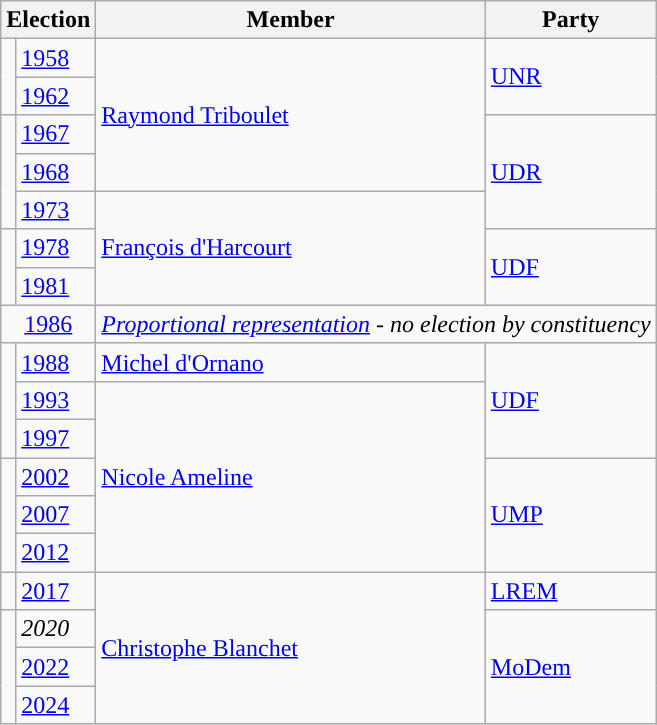<table class="wikitable">
<tr>
<th colspan="2">Election</th>
<th>Member</th>
<th>Party</th>
</tr>
<tr>
<td rowspan="2" style="color:inherit;background-color: "></td>
<td><a href='#'>1958</a></td>
<td rowspan="4"><a href='#'>Raymond Triboulet</a></td>
<td rowspan="2"><a href='#'>UNR</a></td>
</tr>
<tr>
<td><a href='#'>1962</a></td>
</tr>
<tr>
<td rowspan="3" style="color:inherit;background-color: "></td>
<td><a href='#'>1967</a></td>
<td rowspan="3"><a href='#'>UDR</a></td>
</tr>
<tr>
<td><a href='#'>1968</a></td>
</tr>
<tr>
<td><a href='#'>1973</a></td>
<td rowspan="3"><a href='#'>François d'Harcourt</a></td>
</tr>
<tr>
<td rowspan="2" style="color:inherit;background-color: "></td>
<td><a href='#'>1978</a></td>
<td rowspan="2"><a href='#'>UDF</a></td>
</tr>
<tr>
<td><a href='#'>1981</a></td>
</tr>
<tr>
<td colspan="2" align="center"><a href='#'>1986</a></td>
<td colspan="2"><em><a href='#'>Proportional representation</a> - no election by constituency</em></td>
</tr>
<tr>
<td rowspan="3" style="color:inherit;background-color: "></td>
<td><a href='#'>1988</a></td>
<td><a href='#'>Michel d'Ornano</a></td>
<td rowspan="3"><a href='#'>UDF</a></td>
</tr>
<tr>
<td><a href='#'>1993</a></td>
<td rowspan="5"><a href='#'>Nicole Ameline</a></td>
</tr>
<tr>
<td><a href='#'>1997</a></td>
</tr>
<tr>
<td rowspan="3" style="color:inherit;background-color: "></td>
<td><a href='#'>2002</a></td>
<td rowspan="3"><a href='#'>UMP</a></td>
</tr>
<tr>
<td><a href='#'>2007</a></td>
</tr>
<tr>
<td><a href='#'>2012</a></td>
</tr>
<tr>
<td style="color:inherit;background-color: "></td>
<td><a href='#'>2017</a></td>
<td rowspan="4"><a href='#'>Christophe Blanchet</a></td>
<td><a href='#'>LREM</a></td>
</tr>
<tr>
<td rowspan="3" style="color:inherit;background-color: "></td>
<td><em>2020</em></td>
<td rowspan="4"><a href='#'>MoDem</a></td>
</tr>
<tr>
<td><a href='#'>2022</a></td>
</tr>
<tr>
<td><a href='#'>2024</a></td>
</tr>
</table>
